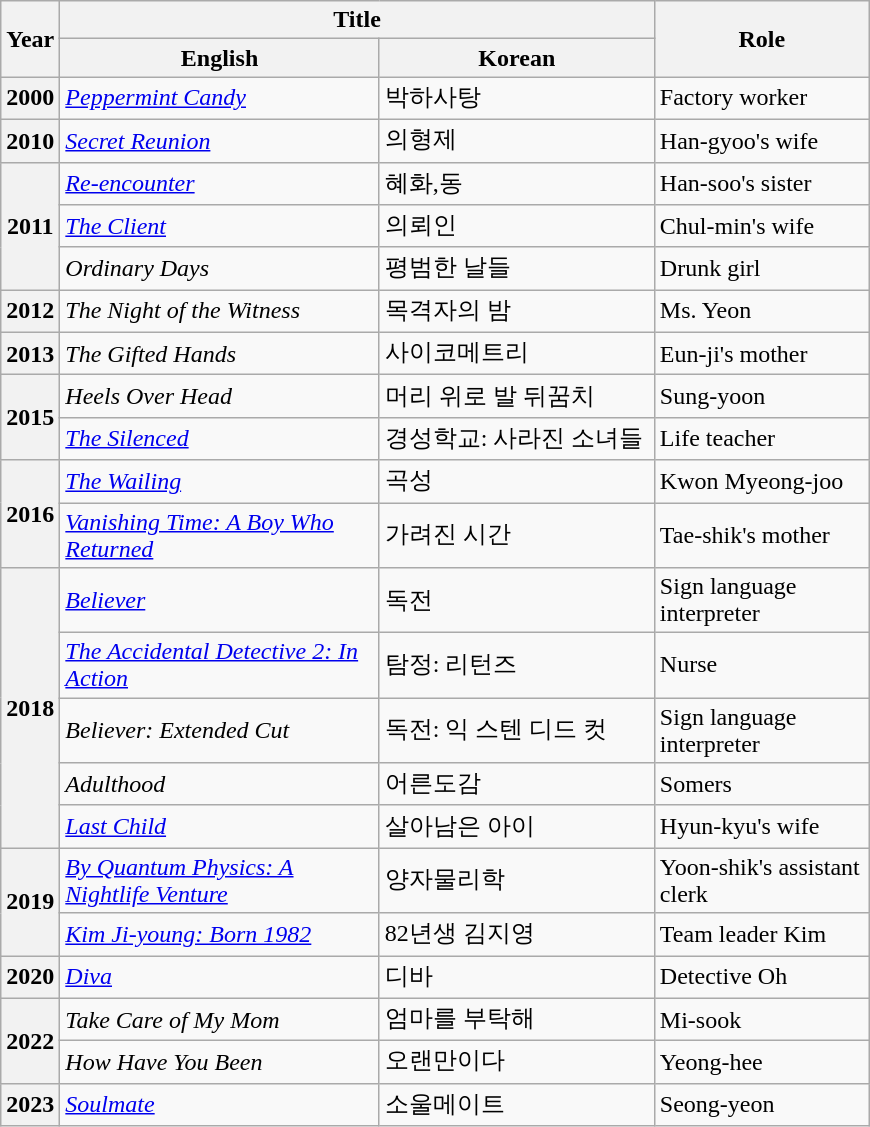<table class="wikitable sortable plainrowheaders">
<tr>
<th scope="col" rowspan="2">Year</th>
<th scope="col" colspan="2">Title</th>
<th scope="col" rowspan="2" style="width:8.5em;">Role</th>
</tr>
<tr>
<th scope="col" style="width:12.85em;">English</th>
<th scope="col" style="width:11em;">Korean</th>
</tr>
<tr>
<th scope="row">2000</th>
<td><em><a href='#'>Peppermint Candy</a></em></td>
<td>박하사탕</td>
<td>Factory worker</td>
</tr>
<tr>
<th scope="row">2010</th>
<td><em><a href='#'>Secret Reunion</a></em></td>
<td>의형제</td>
<td>Han-gyoo's wife</td>
</tr>
<tr>
<th scope="row" rowspan="3">2011</th>
<td><em><a href='#'>Re-encounter</a></em></td>
<td>혜화,동</td>
<td>Han-soo's sister</td>
</tr>
<tr>
<td><em><a href='#'>The Client</a></em></td>
<td>의뢰인</td>
<td>Chul-min's wife</td>
</tr>
<tr>
<td><em>Ordinary Days</em></td>
<td>평범한 날들</td>
<td>Drunk girl</td>
</tr>
<tr>
<th scope="row">2012</th>
<td><em>The Night of the Witness</em></td>
<td>목격자의 밤</td>
<td>Ms. Yeon</td>
</tr>
<tr>
<th scope="row">2013</th>
<td><em>The Gifted Hands</em></td>
<td>사이코메트리</td>
<td>Eun-ji's mother</td>
</tr>
<tr>
<th scope="row" rowspan="2">2015</th>
<td><em>Heels Over Head</em></td>
<td>머리 위로 발 뒤꿈치</td>
<td>Sung-yoon</td>
</tr>
<tr>
<td><em><a href='#'>The Silenced</a></em></td>
<td>경성학교: 사라진 소녀들</td>
<td>Life teacher</td>
</tr>
<tr>
<th scope="row" rowspan="2">2016</th>
<td><em><a href='#'>The Wailing</a></em></td>
<td>곡성</td>
<td>Kwon Myeong-joo</td>
</tr>
<tr>
<td><em><a href='#'>Vanishing Time: A Boy Who Returned</a></em></td>
<td>가려진 시간</td>
<td>Tae-shik's mother</td>
</tr>
<tr>
<th scope="row" rowspan="5">2018</th>
<td><em><a href='#'>Believer</a></em></td>
<td>독전</td>
<td>Sign language interpreter</td>
</tr>
<tr>
<td><em><a href='#'>The Accidental Detective 2: In Action</a></em></td>
<td>탐정: 리턴즈</td>
<td>Nurse</td>
</tr>
<tr>
<td><em>Believer: Extended Cut</em></td>
<td>독전: 익 스텐 디드 컷</td>
<td>Sign language interpreter</td>
</tr>
<tr>
<td><em>Adulthood</em></td>
<td>어른도감</td>
<td>Somers</td>
</tr>
<tr>
<td><em><a href='#'>Last Child</a></em></td>
<td>살아남은 아이</td>
<td>Hyun-kyu's wife</td>
</tr>
<tr>
<th scope="row" rowspan="2">2019</th>
<td><em><a href='#'>By Quantum Physics: A Nightlife Venture</a></em></td>
<td>양자물리학</td>
<td>Yoon-shik's assistant clerk</td>
</tr>
<tr>
<td><em><a href='#'>Kim Ji-young: Born 1982</a></em></td>
<td>82년생 김지영</td>
<td>Team leader Kim</td>
</tr>
<tr>
<th scope="row">2020</th>
<td><em><a href='#'>Diva</a></em></td>
<td>디바</td>
<td>Detective Oh</td>
</tr>
<tr>
<th scope="row" rowspan="2">2022</th>
<td><em>Take Care of My Mom</em></td>
<td>엄마를 부탁해</td>
<td>Mi-sook</td>
</tr>
<tr>
<td><em>How Have You Been</em></td>
<td>오랜만이다</td>
<td>Yeong-hee</td>
</tr>
<tr>
<th scope="row">2023</th>
<td><em><a href='#'>Soulmate</a></em></td>
<td>소울메이트</td>
<td>Seong-yeon</td>
</tr>
</table>
